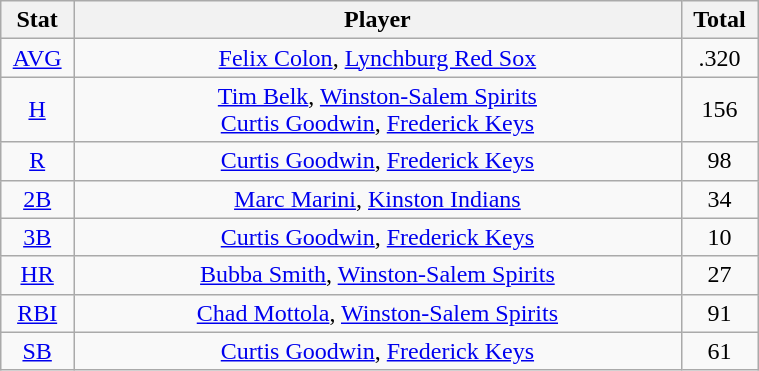<table class="wikitable" width="40%" style="text-align:center;">
<tr>
<th width="5%">Stat</th>
<th width="60%">Player</th>
<th width="5%">Total</th>
</tr>
<tr>
<td><a href='#'>AVG</a></td>
<td><a href='#'>Felix Colon</a>, <a href='#'>Lynchburg Red Sox</a></td>
<td>.320</td>
</tr>
<tr>
<td><a href='#'>H</a></td>
<td><a href='#'>Tim Belk</a>, <a href='#'>Winston-Salem Spirits</a> <br> <a href='#'>Curtis Goodwin</a>, <a href='#'>Frederick Keys</a></td>
<td>156</td>
</tr>
<tr>
<td><a href='#'>R</a></td>
<td><a href='#'>Curtis Goodwin</a>, <a href='#'>Frederick Keys</a></td>
<td>98</td>
</tr>
<tr>
<td><a href='#'>2B</a></td>
<td><a href='#'>Marc Marini</a>, <a href='#'>Kinston Indians</a></td>
<td>34</td>
</tr>
<tr>
<td><a href='#'>3B</a></td>
<td><a href='#'>Curtis Goodwin</a>, <a href='#'>Frederick Keys</a></td>
<td>10</td>
</tr>
<tr>
<td><a href='#'>HR</a></td>
<td><a href='#'>Bubba Smith</a>, <a href='#'>Winston-Salem Spirits</a></td>
<td>27</td>
</tr>
<tr>
<td><a href='#'>RBI</a></td>
<td><a href='#'>Chad Mottola</a>, <a href='#'>Winston-Salem Spirits</a></td>
<td>91</td>
</tr>
<tr>
<td><a href='#'>SB</a></td>
<td><a href='#'>Curtis Goodwin</a>, <a href='#'>Frederick Keys</a></td>
<td>61</td>
</tr>
</table>
